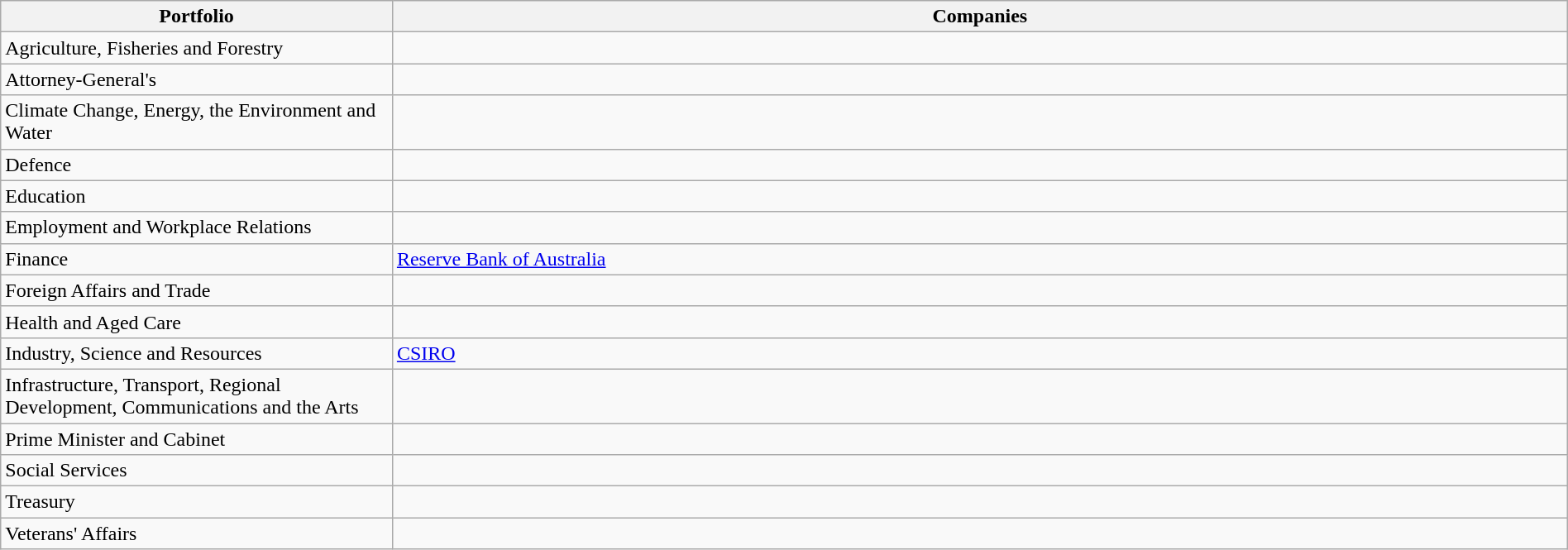<table class="wikitable mw-collapsible" style="width: 100%">
<tr>
<th width = 25%>Portfolio</th>
<th width = 75%>Companies</th>
</tr>
<tr>
<td>Agriculture, Fisheries and Forestry</td>
<td></td>
</tr>
<tr>
<td>Attorney-General's</td>
<td></td>
</tr>
<tr>
<td>Climate Change, Energy, the Environment and Water</td>
<td></td>
</tr>
<tr>
<td>Defence</td>
<td></td>
</tr>
<tr>
<td>Education</td>
<td></td>
</tr>
<tr>
<td>Employment and Workplace Relations</td>
<td></td>
</tr>
<tr>
<td>Finance</td>
<td><a href='#'>Reserve Bank of Australia</a></td>
</tr>
<tr>
<td>Foreign Affairs and Trade</td>
<td></td>
</tr>
<tr>
<td>Health and Aged Care</td>
<td></td>
</tr>
<tr>
<td>Industry, Science and Resources</td>
<td><a href='#'>CSIRO</a></td>
</tr>
<tr>
<td>Infrastructure, Transport, Regional Development, Communications and the Arts</td>
<td></td>
</tr>
<tr>
<td>Prime Minister and Cabinet</td>
<td></td>
</tr>
<tr>
<td>Social Services</td>
<td></td>
</tr>
<tr>
<td>Treasury</td>
<td></td>
</tr>
<tr>
<td>Veterans' Affairs</td>
<td></td>
</tr>
</table>
